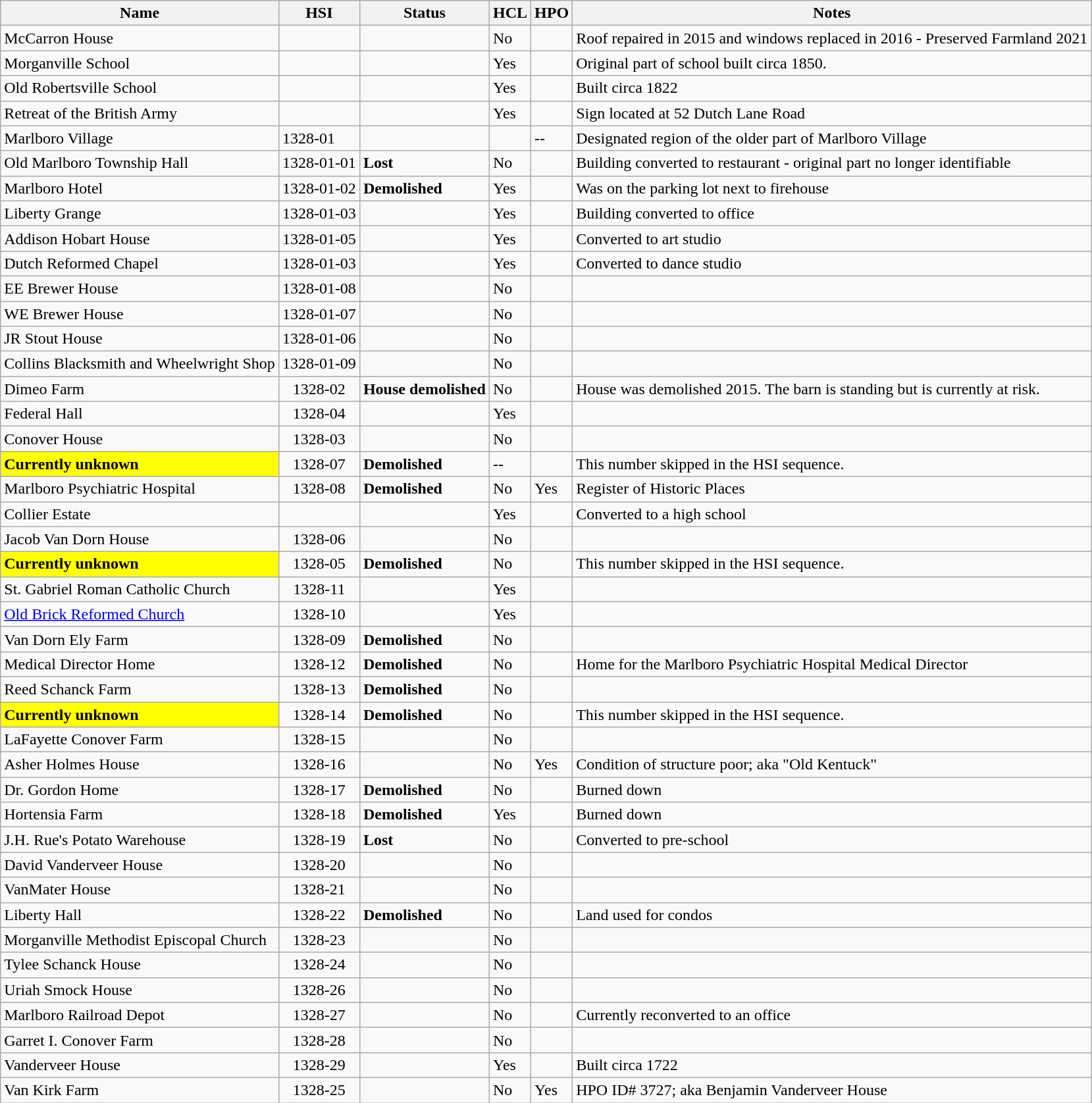<table class="wikitable sortable">
<tr>
<th>Name</th>
<th>HSI</th>
<th>Status</th>
<th>HCL</th>
<th>HPO</th>
<th>Notes</th>
</tr>
<tr>
<td style="text-align: left">McCarron House</td>
<td></td>
<td></td>
<td>No</td>
<td></td>
<td>Roof repaired in 2015 and windows replaced in 2016 - Preserved Farmland 2021</td>
</tr>
<tr>
<td style="text-align: left">Morganville School</td>
<td></td>
<td></td>
<td>Yes</td>
<td></td>
<td>Original part of school built circa 1850.</td>
</tr>
<tr>
<td style="text-align: left">Old Robertsville School</td>
<td></td>
<td></td>
<td>Yes</td>
<td></td>
<td>Built circa 1822</td>
</tr>
<tr>
<td style="text-align: left">Retreat of the British Army</td>
<td></td>
<td></td>
<td>Yes</td>
<td></td>
<td>Sign located at 52 Dutch Lane Road</td>
</tr>
<tr>
<td style="text-align: left">Marlboro Village</td>
<td>1328-01</td>
<td></td>
<td></td>
<td>--</td>
<td>Designated region of the older part of Marlboro Village</td>
</tr>
<tr>
<td style="text-align: left">Old Marlboro Township Hall</td>
<td>1328-01-01</td>
<td><strong>Lost</strong></td>
<td>No</td>
<td></td>
<td>Building converted to restaurant - original part no longer identifiable</td>
</tr>
<tr>
<td>Marlboro Hotel</td>
<td>1328-01-02</td>
<td><strong>Demolished</strong></td>
<td>Yes</td>
<td></td>
<td>Was on the parking lot next to firehouse</td>
</tr>
<tr>
<td>Liberty Grange</td>
<td style="text-align: center;">1328-01-03</td>
<td></td>
<td>Yes</td>
<td></td>
<td>Building converted to office</td>
</tr>
<tr>
<td>Addison Hobart House</td>
<td style="text-align: center;">1328-01-05</td>
<td></td>
<td>Yes</td>
<td></td>
<td>Converted to art studio</td>
</tr>
<tr>
<td>Dutch Reformed Chapel</td>
<td style="text-align: center;">1328-01-03</td>
<td></td>
<td>Yes</td>
<td></td>
<td>Converted to dance studio</td>
</tr>
<tr>
<td>EE Brewer House</td>
<td style="text-align: center;">1328-01-08</td>
<td></td>
<td>No</td>
<td></td>
<td></td>
</tr>
<tr>
<td>WE Brewer House</td>
<td style="text-align: center;">1328-01-07</td>
<td></td>
<td>No</td>
<td></td>
<td></td>
</tr>
<tr>
<td>JR Stout House</td>
<td style="text-align: center;">1328-01-06</td>
<td></td>
<td>No</td>
<td></td>
<td></td>
</tr>
<tr>
<td>Collins Blacksmith and Wheelwright Shop</td>
<td style="text-align: center;">1328-01-09</td>
<td></td>
<td>No</td>
<td></td>
<td></td>
</tr>
<tr>
<td>Dimeo Farm</td>
<td style="text-align: center;">1328-02</td>
<td><strong>House demolished</strong></td>
<td>No</td>
<td></td>
<td>House was demolished 2015. The barn is standing but is currently at risk.</td>
</tr>
<tr>
<td>Federal Hall</td>
<td style="text-align: center;">1328-04</td>
<td></td>
<td>Yes</td>
<td></td>
<td></td>
</tr>
<tr>
<td>Conover House</td>
<td style="text-align: center;">1328-03</td>
<td></td>
<td>No</td>
<td></td>
<td></td>
</tr>
<tr>
<td style="background: yellow"><strong>Currently unknown</strong></td>
<td style="text-align: center;">1328-07</td>
<td><strong>Demolished</strong></td>
<td>--</td>
<td></td>
<td>This number skipped in the HSI sequence.</td>
</tr>
<tr>
<td>Marlboro Psychiatric Hospital</td>
<td style="text-align: center;">1328-08</td>
<td><strong>Demolished</strong></td>
<td>No</td>
<td>Yes</td>
<td>Register of Historic Places</td>
</tr>
<tr>
<td>Collier Estate</td>
<td style="text-align: center;"></td>
<td></td>
<td>Yes</td>
<td></td>
<td>Converted to a high school</td>
</tr>
<tr>
<td>Jacob Van Dorn House</td>
<td style="text-align: center;">1328-06</td>
<td></td>
<td>No</td>
<td></td>
<td></td>
</tr>
<tr>
<td style="background: yellow"><strong>Currently unknown</strong></td>
<td style="text-align: center;">1328-05</td>
<td><strong>Demolished</strong></td>
<td>No</td>
<td></td>
<td>This number skipped in the HSI sequence.</td>
</tr>
<tr>
<td>St. Gabriel Roman Catholic Church</td>
<td style="text-align: center;">1328-11</td>
<td></td>
<td>Yes</td>
<td></td>
<td></td>
</tr>
<tr>
<td><a href='#'>Old Brick Reformed Church</a></td>
<td style="text-align: center;">1328-10</td>
<td></td>
<td>Yes</td>
<td></td>
<td></td>
</tr>
<tr>
<td>Van Dorn Ely Farm</td>
<td style="text-align: center;">1328-09</td>
<td><strong>Demolished</strong></td>
<td>No</td>
<td></td>
<td></td>
</tr>
<tr>
<td>Medical Director Home</td>
<td style="text-align: center;">1328-12</td>
<td><strong>Demolished</strong></td>
<td>No</td>
<td></td>
<td>Home for the Marlboro Psychiatric Hospital Medical Director</td>
</tr>
<tr>
<td>Reed Schanck Farm</td>
<td style="text-align: center;">1328-13</td>
<td><strong>Demolished</strong></td>
<td>No</td>
<td></td>
<td></td>
</tr>
<tr>
<td style="background: yellow"><strong>Currently unknown</strong></td>
<td style="text-align: center;">1328-14</td>
<td><strong>Demolished</strong></td>
<td>No</td>
<td></td>
<td>This number skipped in the HSI sequence.</td>
</tr>
<tr>
<td>LaFayette Conover Farm</td>
<td style="text-align: center;">1328-15</td>
<td></td>
<td>No</td>
<td></td>
<td></td>
</tr>
<tr>
<td>Asher Holmes House</td>
<td style="text-align: center;">1328-16</td>
<td></td>
<td>No</td>
<td>Yes</td>
<td>Condition of structure poor; aka "Old Kentuck"</td>
</tr>
<tr>
<td>Dr. Gordon Home</td>
<td style="text-align: center;">1328-17</td>
<td><strong>Demolished</strong></td>
<td>No</td>
<td></td>
<td>Burned down</td>
</tr>
<tr>
<td Hortensia>Hortensia Farm</td>
<td style="text-align: center;">1328-18</td>
<td><strong>Demolished</strong></td>
<td>Yes</td>
<td></td>
<td>Burned down</td>
</tr>
<tr>
<td>J.H. Rue's Potato Warehouse</td>
<td style="text-align: center;">1328-19</td>
<td><strong>Lost</strong></td>
<td>No</td>
<td></td>
<td>Converted to pre-school</td>
</tr>
<tr>
<td>David Vanderveer House</td>
<td style="text-align: center;">1328-20</td>
<td></td>
<td>No</td>
<td></td>
<td></td>
</tr>
<tr>
<td>VanMater House</td>
<td style="text-align: center;">1328-21</td>
<td></td>
<td>No</td>
<td></td>
<td></td>
</tr>
<tr>
<td>Liberty Hall</td>
<td style="text-align: center;">1328-22</td>
<td><strong>Demolished</strong></td>
<td>No</td>
<td></td>
<td>Land used for condos</td>
</tr>
<tr>
<td>Morganville Methodist Episcopal Church</td>
<td style="text-align: center;">1328-23</td>
<td></td>
<td>No</td>
<td></td>
<td></td>
</tr>
<tr>
<td>Tylee Schanck House</td>
<td style="text-align: center;">1328-24</td>
<td></td>
<td>No</td>
<td></td>
<td></td>
</tr>
<tr>
<td>Uriah Smock House</td>
<td style="text-align: center;">1328-26</td>
<td></td>
<td>No</td>
<td></td>
<td></td>
</tr>
<tr>
<td>Marlboro Railroad Depot</td>
<td style="text-align: center;">1328-27</td>
<td></td>
<td>No</td>
<td></td>
<td>Currently reconverted to an office</td>
</tr>
<tr>
<td>Garret I. Conover Farm</td>
<td style="text-align: center;">1328-28</td>
<td></td>
<td>No</td>
<td></td>
<td></td>
</tr>
<tr>
<td>Vanderveer House</td>
<td style="text-align: center;">1328-29</td>
<td></td>
<td>Yes</td>
<td></td>
<td>Built circa 1722</td>
</tr>
<tr>
<td>Van Kirk Farm</td>
<td style="text-align: center;">1328-25</td>
<td></td>
<td>No</td>
<td>Yes</td>
<td>HPO ID# 3727; aka Benjamin Vanderveer House</td>
</tr>
</table>
